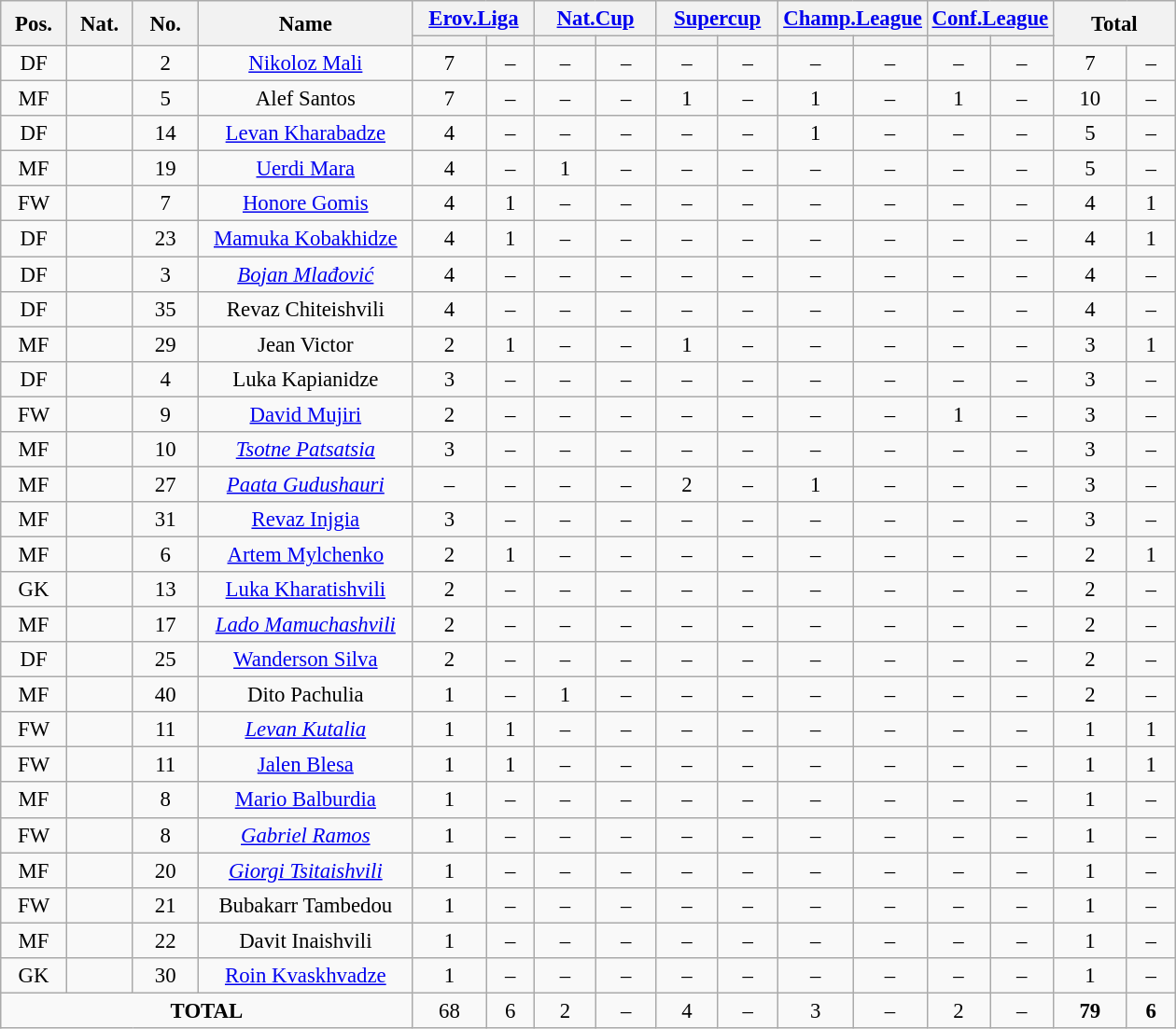<table class="wikitable plainrowheaders sortable" style="font-size: 95%; text-align: center;">
<tr>
<th rowspan="2" width="40">Pos.</th>
<th rowspan="2" width="40">Nat.</th>
<th rowspan="2" width="40">No.</th>
<th rowspan="2" width="146" scope="col">Name</th>
<th colspan="2" width="80"><a href='#'>Erov.Liga</a></th>
<th colspan="2" width="80"><a href='#'>Nat.Cup</a></th>
<th colspan="2" width="80"><a href='#'>Supercup</a></th>
<th colspan="2" width="80"><a href='#'>Champ.League</a></th>
<th colspan="2" width="80"><a href='#'>Conf.League</a></th>
<th colspan="2" rowspan="2" width="80">Total</th>
</tr>
<tr>
<th scope="col"></th>
<th scope="col"></th>
<th scope="col"></th>
<th scope="col"></th>
<th scope="col"></th>
<th scope="col"></th>
<th scope="col"></th>
<th scope="col"></th>
<th scope="col"></th>
<th scope="col"></th>
</tr>
<tr>
<td>DF</td>
<td></td>
<td>2</td>
<td><a href='#'>Nikoloz Mali</a></td>
<td>7</td>
<td>–</td>
<td>–</td>
<td>–</td>
<td>–</td>
<td>–</td>
<td>–</td>
<td>–</td>
<td>–</td>
<td>–</td>
<td>7</td>
<td>–</td>
</tr>
<tr>
<td>MF</td>
<td></td>
<td>5</td>
<td>Alef Santos</td>
<td>7</td>
<td>–</td>
<td>–</td>
<td>–</td>
<td>1</td>
<td>–</td>
<td>1</td>
<td>–</td>
<td>1</td>
<td>–</td>
<td>10</td>
<td>–</td>
</tr>
<tr>
<td>DF</td>
<td></td>
<td>14</td>
<td><a href='#'>Levan Kharabadze</a></td>
<td>4</td>
<td>–</td>
<td>–</td>
<td>–</td>
<td>–</td>
<td>–</td>
<td>1</td>
<td>–</td>
<td>–</td>
<td>–</td>
<td>5</td>
<td>–</td>
</tr>
<tr>
<td>MF</td>
<td></td>
<td>19</td>
<td><a href='#'>Uerdi Mara</a></td>
<td>4</td>
<td>–</td>
<td>1</td>
<td>–</td>
<td>–</td>
<td>–</td>
<td>–</td>
<td>–</td>
<td>–</td>
<td>–</td>
<td>5</td>
<td>–</td>
</tr>
<tr>
<td>FW</td>
<td></td>
<td>7</td>
<td><a href='#'>Honore Gomis</a></td>
<td>4</td>
<td>1</td>
<td>–</td>
<td>–</td>
<td>–</td>
<td>–</td>
<td>–</td>
<td>–</td>
<td>–</td>
<td>–</td>
<td>4</td>
<td>1</td>
</tr>
<tr>
<td>DF</td>
<td></td>
<td>23</td>
<td><a href='#'>Mamuka Kobakhidze</a></td>
<td>4</td>
<td>1</td>
<td>–</td>
<td>–</td>
<td>–</td>
<td>–</td>
<td>–</td>
<td>–</td>
<td>–</td>
<td>–</td>
<td>4</td>
<td>1</td>
</tr>
<tr>
<td>DF</td>
<td></td>
<td>3</td>
<td><em><a href='#'>Bojan Mlađović</a></em></td>
<td>4</td>
<td>–</td>
<td>–</td>
<td>–</td>
<td>–</td>
<td>–</td>
<td>–</td>
<td>–</td>
<td>–</td>
<td>–</td>
<td>4</td>
<td>–</td>
</tr>
<tr>
<td>DF</td>
<td></td>
<td>35</td>
<td>Revaz Chiteishvili</td>
<td>4</td>
<td>–</td>
<td>–</td>
<td>–</td>
<td>–</td>
<td>–</td>
<td>–</td>
<td>–</td>
<td>–</td>
<td>–</td>
<td>4</td>
<td>–</td>
</tr>
<tr>
<td>MF</td>
<td></td>
<td>29</td>
<td>Jean Victor</td>
<td>2</td>
<td>1</td>
<td>–</td>
<td>–</td>
<td>1</td>
<td>–</td>
<td>–</td>
<td>–</td>
<td>–</td>
<td>–</td>
<td>3</td>
<td>1</td>
</tr>
<tr>
<td>DF</td>
<td></td>
<td>4</td>
<td>Luka Kapianidze</td>
<td>3</td>
<td>–</td>
<td>–</td>
<td>–</td>
<td>–</td>
<td>–</td>
<td>–</td>
<td>–</td>
<td>–</td>
<td>–</td>
<td>3</td>
<td>–</td>
</tr>
<tr>
<td>FW</td>
<td></td>
<td>9</td>
<td><a href='#'>David Mujiri</a></td>
<td>2</td>
<td>–</td>
<td>–</td>
<td>–</td>
<td>–</td>
<td>–</td>
<td>–</td>
<td>–</td>
<td>1</td>
<td>–</td>
<td>3</td>
<td>–</td>
</tr>
<tr>
<td>MF</td>
<td></td>
<td>10</td>
<td><em><a href='#'>Tsotne Patsatsia</a></em></td>
<td>3</td>
<td>–</td>
<td>–</td>
<td>–</td>
<td>–</td>
<td>–</td>
<td>–</td>
<td>–</td>
<td>–</td>
<td>–</td>
<td>3</td>
<td>–</td>
</tr>
<tr>
<td>MF</td>
<td></td>
<td>27</td>
<td><em><a href='#'>Paata Gudushauri</a></em></td>
<td>–</td>
<td>–</td>
<td>–</td>
<td>–</td>
<td>2</td>
<td>–</td>
<td>1</td>
<td>–</td>
<td>–</td>
<td>–</td>
<td>3</td>
<td>–</td>
</tr>
<tr>
<td>MF</td>
<td></td>
<td>31</td>
<td><a href='#'>Revaz Injgia</a></td>
<td>3</td>
<td>–</td>
<td>–</td>
<td>–</td>
<td>–</td>
<td>–</td>
<td>–</td>
<td>–</td>
<td>–</td>
<td>–</td>
<td>3</td>
<td>–</td>
</tr>
<tr>
<td>MF</td>
<td></td>
<td>6</td>
<td><a href='#'>Artem Mylchenko</a></td>
<td>2</td>
<td>1</td>
<td>–</td>
<td>–</td>
<td>–</td>
<td>–</td>
<td>–</td>
<td>–</td>
<td>–</td>
<td>–</td>
<td>2</td>
<td>1</td>
</tr>
<tr>
<td>GK</td>
<td></td>
<td>13</td>
<td><a href='#'>Luka Kharatishvili</a></td>
<td>2</td>
<td>–</td>
<td>–</td>
<td>–</td>
<td>–</td>
<td>–</td>
<td>–</td>
<td>–</td>
<td>–</td>
<td>–</td>
<td>2</td>
<td>–</td>
</tr>
<tr>
<td>MF</td>
<td></td>
<td>17</td>
<td><em><a href='#'>Lado Mamuchashvili</a></em></td>
<td>2</td>
<td>–</td>
<td>–</td>
<td>–</td>
<td>–</td>
<td>–</td>
<td>–</td>
<td>–</td>
<td>–</td>
<td>–</td>
<td>2</td>
<td>–</td>
</tr>
<tr>
<td>DF</td>
<td></td>
<td>25</td>
<td><a href='#'>Wanderson Silva</a></td>
<td>2</td>
<td>–</td>
<td>–</td>
<td>–</td>
<td>–</td>
<td>–</td>
<td>–</td>
<td>–</td>
<td>–</td>
<td>–</td>
<td>2</td>
<td>–</td>
</tr>
<tr>
<td>MF</td>
<td></td>
<td>40</td>
<td>Dito Pachulia</td>
<td>1</td>
<td>–</td>
<td>1</td>
<td>–</td>
<td>–</td>
<td>–</td>
<td>–</td>
<td>–</td>
<td>–</td>
<td>–</td>
<td>2</td>
<td>–</td>
</tr>
<tr>
<td>FW</td>
<td></td>
<td>11</td>
<td><em><a href='#'>Levan Kutalia</a></em></td>
<td>1</td>
<td>1</td>
<td>–</td>
<td>–</td>
<td>–</td>
<td>–</td>
<td>–</td>
<td>–</td>
<td>–</td>
<td>–</td>
<td>1</td>
<td>1</td>
</tr>
<tr>
<td>FW</td>
<td></td>
<td>11</td>
<td><a href='#'>Jalen Blesa</a></td>
<td>1</td>
<td>1</td>
<td>–</td>
<td>–</td>
<td>–</td>
<td>–</td>
<td>–</td>
<td>–</td>
<td>–</td>
<td>–</td>
<td>1</td>
<td>1</td>
</tr>
<tr>
<td>MF</td>
<td></td>
<td>8</td>
<td><a href='#'>Mario Balburdia</a></td>
<td>1</td>
<td>–</td>
<td>–</td>
<td>–</td>
<td>–</td>
<td>–</td>
<td>–</td>
<td>–</td>
<td>–</td>
<td>–</td>
<td>1</td>
<td>–</td>
</tr>
<tr>
<td>FW</td>
<td></td>
<td>8</td>
<td><em><a href='#'>Gabriel Ramos</a></em></td>
<td>1</td>
<td>–</td>
<td>–</td>
<td>–</td>
<td>–</td>
<td>–</td>
<td>–</td>
<td>–</td>
<td>–</td>
<td>–</td>
<td>1</td>
<td>–</td>
</tr>
<tr>
<td>MF</td>
<td></td>
<td>20</td>
<td><em><a href='#'>Giorgi Tsitaishvili</a></em></td>
<td>1</td>
<td>–</td>
<td>–</td>
<td>–</td>
<td>–</td>
<td>–</td>
<td>–</td>
<td>–</td>
<td>–</td>
<td>–</td>
<td>1</td>
<td>–</td>
</tr>
<tr>
<td>FW</td>
<td></td>
<td>21</td>
<td>Bubakarr Tambedou</td>
<td>1</td>
<td>–</td>
<td>–</td>
<td>–</td>
<td>–</td>
<td>–</td>
<td>–</td>
<td>–</td>
<td>–</td>
<td>–</td>
<td>1</td>
<td>–</td>
</tr>
<tr>
<td>MF</td>
<td></td>
<td>22</td>
<td>Davit Inaishvili</td>
<td>1</td>
<td>–</td>
<td>–</td>
<td>–</td>
<td>–</td>
<td>–</td>
<td>–</td>
<td>–</td>
<td>–</td>
<td>–</td>
<td>1</td>
<td>–</td>
</tr>
<tr>
<td>GK</td>
<td></td>
<td>30</td>
<td><a href='#'>Roin Kvaskhvadze</a></td>
<td>1</td>
<td>–</td>
<td>–</td>
<td>–</td>
<td>–</td>
<td>–</td>
<td>–</td>
<td>–</td>
<td>–</td>
<td>–</td>
<td>1</td>
<td>–</td>
</tr>
<tr>
<td colspan="4"><strong>TOTAL</strong></td>
<td>68</td>
<td>6</td>
<td>2</td>
<td>–</td>
<td>4</td>
<td>–</td>
<td>3</td>
<td>–</td>
<td>2</td>
<td>–</td>
<td><strong>79</strong></td>
<td><strong>6</strong></td>
</tr>
</table>
